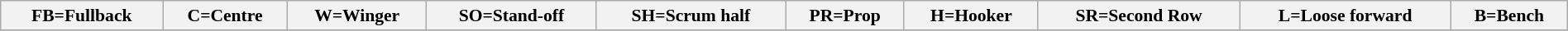<table class="wikitable" style="font-size:90%;" width="100%">
<tr>
<th>FB=Fullback</th>
<th>C=Centre</th>
<th>W=Winger</th>
<th>SO=Stand-off</th>
<th>SH=Scrum half</th>
<th>PR=Prop</th>
<th>H=Hooker</th>
<th>SR=Second Row</th>
<th>L=Loose forward</th>
<th>B=Bench</th>
</tr>
<tr>
</tr>
</table>
